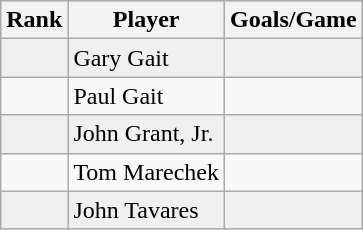<table class="wikitable">
<tr align="left" bgcolor="#e0e0e0">
<th>Rank</th>
<th>Player</th>
<th>Goals/Game</th>
</tr>
<tr align="left" bgcolor="#f0f0f0">
<td></td>
<td>Gary Gait</td>
<td></td>
</tr>
<tr align="left">
<td></td>
<td>Paul Gait</td>
<td></td>
</tr>
<tr align="left" bgcolor="#f0f0f0">
<td></td>
<td>John Grant, Jr.</td>
<td></td>
</tr>
<tr align="left">
<td></td>
<td>Tom Marechek</td>
<td></td>
</tr>
<tr align="left" bgcolor="#f0f0f0">
<td></td>
<td>John Tavares</td>
<td></td>
</tr>
</table>
